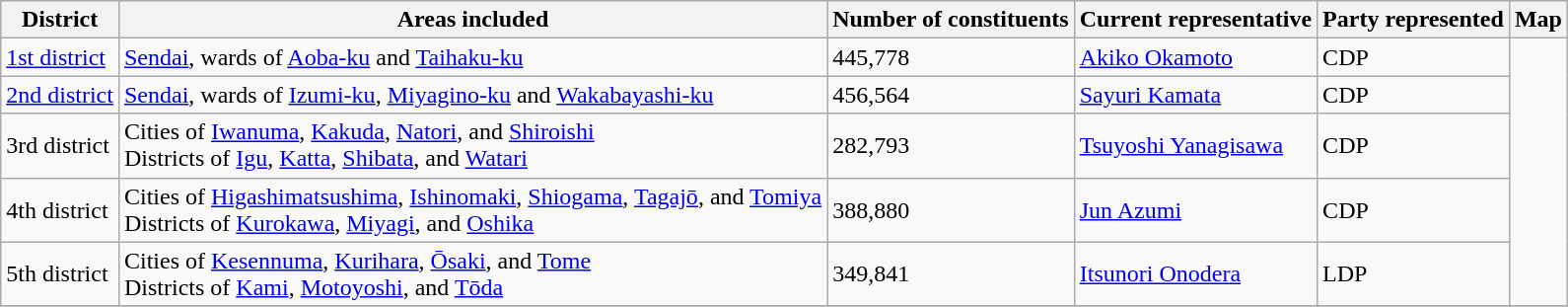<table class="wikitable">
<tr>
<th>District</th>
<th>Areas included</th>
<th>Number of constituents</th>
<th>Current representative</th>
<th>Party represented</th>
<th>Map</th>
</tr>
<tr>
<td><a href='#'>1st district</a></td>
<td><a href='#'>Sendai</a>, wards of <a href='#'>Aoba-ku</a> and <a href='#'>Taihaku-ku</a></td>
<td>445,778</td>
<td><a href='#'>Akiko Okamoto</a></td>
<td>CDP</td>
<td rowspan="5"></td>
</tr>
<tr>
<td><a href='#'>2nd district</a></td>
<td><a href='#'>Sendai</a>, wards of <a href='#'>Izumi-ku</a>, <a href='#'>Miyagino-ku</a> and <a href='#'>Wakabayashi-ku</a></td>
<td>456,564</td>
<td><a href='#'>Sayuri Kamata</a></td>
<td>CDP</td>
</tr>
<tr>
<td>3rd district</td>
<td>Cities of <a href='#'>Iwanuma</a>, <a href='#'>Kakuda</a>, <a href='#'>Natori</a>, and <a href='#'>Shiroishi</a><br>Districts of <a href='#'>Igu</a>, <a href='#'>Katta</a>, <a href='#'>Shibata</a>, and <a href='#'>Watari</a></td>
<td>282,793</td>
<td><a href='#'>Tsuyoshi Yanagisawa</a></td>
<td>CDP</td>
</tr>
<tr>
<td>4th district</td>
<td>Cities of <a href='#'>Higashimatsushima</a>, <a href='#'>Ishinomaki</a>, <a href='#'>Shiogama</a>, <a href='#'>Tagajō</a>, and <a href='#'>Tomiya</a><br>Districts of <a href='#'>Kurokawa</a>, <a href='#'>Miyagi</a>, and <a href='#'>Oshika</a></td>
<td>388,880</td>
<td><a href='#'>Jun Azumi</a></td>
<td>CDP</td>
</tr>
<tr>
<td>5th district</td>
<td>Cities of <a href='#'>Kesennuma</a>, <a href='#'>Kurihara</a>, <a href='#'>Ōsaki</a>, and <a href='#'>Tome</a><br>Districts of <a href='#'>Kami</a>, <a href='#'>Motoyoshi</a>, and <a href='#'>Tōda</a></td>
<td>349,841</td>
<td><a href='#'>Itsunori Onodera</a></td>
<td>LDP</td>
</tr>
<tr>
</tr>
</table>
